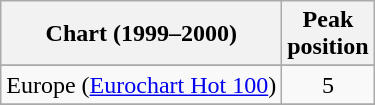<table class="wikitable sortable">
<tr>
<th>Chart (1999–2000)</th>
<th>Peak<br>position</th>
</tr>
<tr>
</tr>
<tr>
</tr>
<tr>
<td>Europe (<a href='#'>Eurochart Hot 100</a>)</td>
<td style="text-align:center;">5</td>
</tr>
<tr>
</tr>
<tr>
</tr>
<tr>
</tr>
<tr>
</tr>
<tr>
</tr>
<tr>
</tr>
<tr>
</tr>
<tr>
</tr>
<tr>
</tr>
</table>
